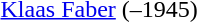<table>
<tr>
<td><a href='#'>Klaas Faber</a> (–1945)</td>
</tr>
<tr>
</tr>
</table>
